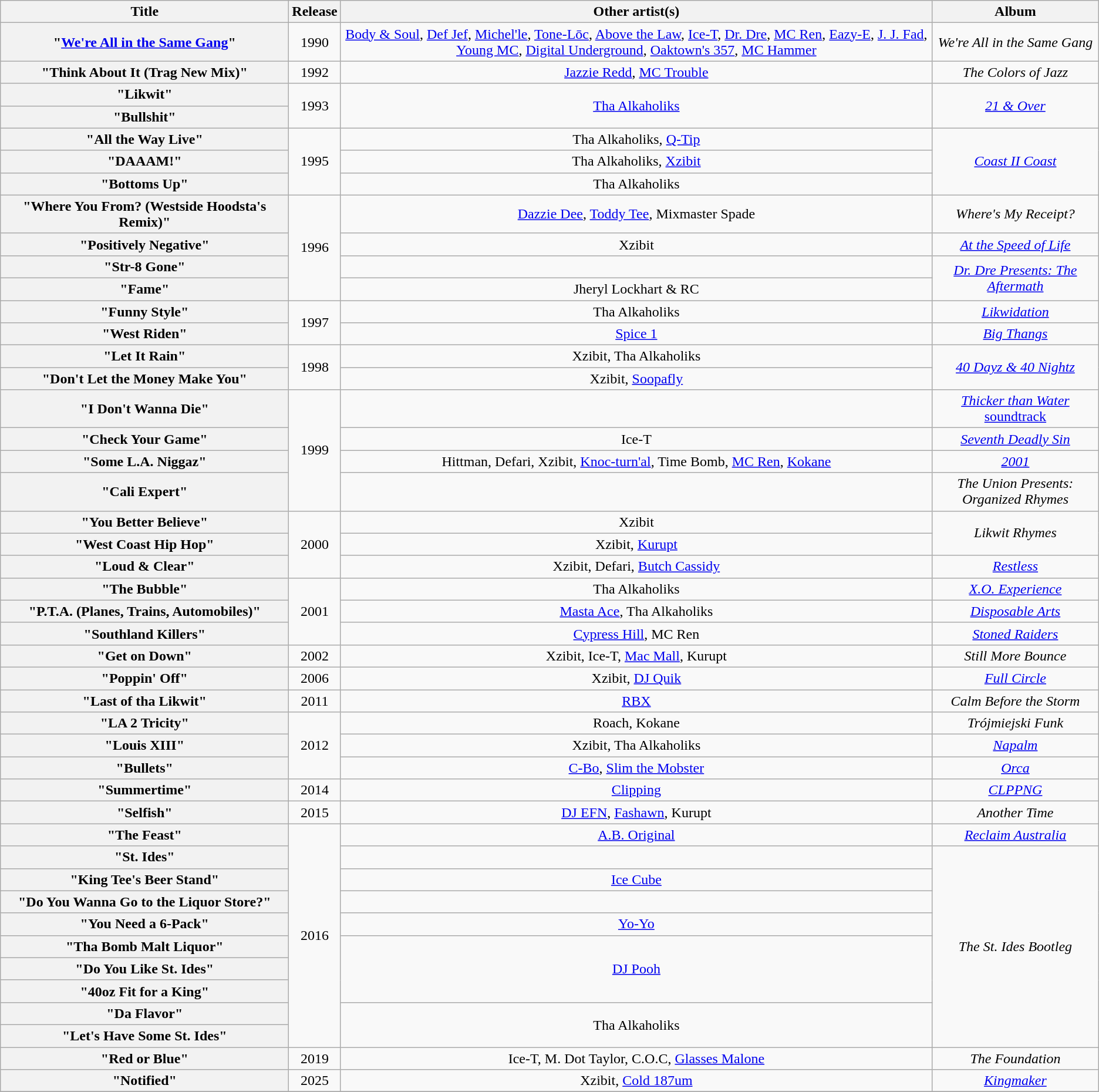<table class="wikitable plainrowheaders" style="text-align:center;">
<tr>
<th scope="col" style="width:20em;">Title</th>
<th scope="col">Release</th>
<th scope="col">Other artist(s)</th>
<th scope="col">Album</th>
</tr>
<tr>
<th scope="row">"<a href='#'>We're All in the Same Gang</a>"</th>
<td>1990</td>
<td><a href='#'>Body & Soul</a>, <a href='#'>Def Jef</a>, <a href='#'>Michel'le</a>, <a href='#'>Tone-Lōc</a>, <a href='#'>Above the Law</a>, <a href='#'>Ice-T</a>, <a href='#'>Dr. Dre</a>, <a href='#'>MC Ren</a>, <a href='#'>Eazy-E</a>, <a href='#'>J. J. Fad</a>, <a href='#'>Young MC</a>, <a href='#'>Digital Underground</a>, <a href='#'>Oaktown's 357</a>, <a href='#'>MC Hammer</a></td>
<td><em>We're All in the Same Gang</em></td>
</tr>
<tr>
<th scope="row">"Think About It (Trag New Mix)"</th>
<td>1992</td>
<td><a href='#'>Jazzie Redd</a>, <a href='#'>MC Trouble</a></td>
<td><em>The Colors of Jazz</em></td>
</tr>
<tr>
<th scope="row">"Likwit"</th>
<td rowspan="2">1993</td>
<td rowspan="2"><a href='#'>Tha Alkaholiks</a></td>
<td rowspan="2"><em><a href='#'>21 & Over</a></em></td>
</tr>
<tr>
<th scope="row">"Bullshit"</th>
</tr>
<tr>
<th scope="row">"All the Way Live"</th>
<td rowspan="3">1995</td>
<td>Tha Alkaholiks, <a href='#'>Q-Tip</a></td>
<td rowspan="3"><em><a href='#'>Coast II Coast</a></em></td>
</tr>
<tr>
<th scope="row">"DAAAM!"</th>
<td>Tha Alkaholiks, <a href='#'>Xzibit</a></td>
</tr>
<tr>
<th scope="row">"Bottoms Up"</th>
<td>Tha Alkaholiks</td>
</tr>
<tr>
<th scope="row">"Where You From? (Westside Hoodsta's Remix)"</th>
<td rowspan="4">1996</td>
<td><a href='#'>Dazzie Dee</a>, <a href='#'>Toddy Tee</a>, Mixmaster Spade</td>
<td><em>Where's My Receipt?</em></td>
</tr>
<tr>
<th scope="row">"Positively Negative"</th>
<td>Xzibit</td>
<td><em><a href='#'>At the Speed of Life</a></em></td>
</tr>
<tr>
<th scope="row">"Str-8 Gone"</th>
<td></td>
<td rowspan="2"><em><a href='#'>Dr. Dre Presents: The Aftermath</a></em></td>
</tr>
<tr>
<th scope="row">"Fame"</th>
<td>Jheryl Lockhart & RC</td>
</tr>
<tr>
<th scope="row">"Funny Style"</th>
<td rowspan="2">1997</td>
<td>Tha Alkaholiks</td>
<td><em><a href='#'>Likwidation</a></em></td>
</tr>
<tr>
<th scope="row">"West Riden"</th>
<td><a href='#'>Spice 1</a></td>
<td><em><a href='#'>Big Thangs</a></em></td>
</tr>
<tr>
<th scope="row">"Let It Rain"</th>
<td rowspan="2">1998</td>
<td>Xzibit, Tha Alkaholiks</td>
<td rowspan="2"><em><a href='#'>40 Dayz & 40 Nightz</a></em></td>
</tr>
<tr>
<th scope="row">"Don't Let the Money Make You"</th>
<td>Xzibit, <a href='#'>Soopafly</a></td>
</tr>
<tr>
<th scope="row">"I Don't Wanna Die"</th>
<td rowspan="4">1999</td>
<td></td>
<td><a href='#'><em>Thicker than Water</em> soundtrack</a></td>
</tr>
<tr>
<th scope="row">"Check Your Game"</th>
<td>Ice-T</td>
<td><em><a href='#'>Seventh Deadly Sin</a></em></td>
</tr>
<tr>
<th scope="row">"Some L.A. Niggaz"</th>
<td>Hittman, Defari, Xzibit, <a href='#'>Knoc-turn'al</a>, Time Bomb, <a href='#'>MC Ren</a>, <a href='#'>Kokane</a></td>
<td><em><a href='#'>2001</a></em></td>
</tr>
<tr>
<th scope="row">"Cali Expert"</th>
<td></td>
<td><em>The Union Presents: Organized Rhymes</em></td>
</tr>
<tr>
<th scope="row">"You Better Believe"</th>
<td rowspan="3">2000</td>
<td>Xzibit</td>
<td rowspan="2"><em>Likwit Rhymes</em></td>
</tr>
<tr>
<th scope="row">"West Coast Hip Hop"</th>
<td>Xzibit, <a href='#'>Kurupt</a></td>
</tr>
<tr>
<th scope="row">"Loud & Clear"</th>
<td>Xzibit, Defari, <a href='#'>Butch Cassidy</a></td>
<td><em><a href='#'>Restless</a></em></td>
</tr>
<tr>
<th scope="row">"The Bubble"</th>
<td rowspan="3">2001</td>
<td>Tha Alkaholiks</td>
<td><em><a href='#'>X.O. Experience</a></em></td>
</tr>
<tr>
<th scope="row">"P.T.A. (Planes, Trains, Automobiles)"</th>
<td><a href='#'>Masta Ace</a>, Tha Alkaholiks</td>
<td><em><a href='#'>Disposable Arts</a></em></td>
</tr>
<tr>
<th scope="row">"Southland Killers"</th>
<td><a href='#'>Cypress Hill</a>, MC Ren</td>
<td><em><a href='#'>Stoned Raiders</a></em></td>
</tr>
<tr>
<th scope="row">"Get on Down"</th>
<td>2002</td>
<td>Xzibit, Ice-T, <a href='#'>Mac Mall</a>, Kurupt</td>
<td><em>Still More Bounce</em></td>
</tr>
<tr>
<th scope="row">"Poppin' Off"</th>
<td>2006</td>
<td>Xzibit, <a href='#'>DJ Quik</a></td>
<td><em><a href='#'>Full Circle</a></em></td>
</tr>
<tr>
<th scope="row">"Last of tha Likwit"</th>
<td>2011</td>
<td><a href='#'>RBX</a></td>
<td><em>Calm Before the Storm</em></td>
</tr>
<tr>
<th scope="row">"LA 2 Tricity"</th>
<td rowspan="3">2012</td>
<td>Roach, Kokane</td>
<td><em>Trójmiejski Funk</em></td>
</tr>
<tr>
<th scope="row">"Louis XIII"</th>
<td>Xzibit, Tha Alkaholiks</td>
<td><em><a href='#'>Napalm</a></em></td>
</tr>
<tr>
<th scope="row">"Bullets"</th>
<td><a href='#'>C-Bo</a>, <a href='#'>Slim the Mobster</a></td>
<td><em><a href='#'>Orca</a></em></td>
</tr>
<tr>
<th scope="row">"Summertime"</th>
<td>2014</td>
<td><a href='#'>Clipping</a></td>
<td><em><a href='#'>CLPPNG</a></em></td>
</tr>
<tr>
<th scope="row">"Selfish"</th>
<td>2015</td>
<td><a href='#'>DJ EFN</a>, <a href='#'>Fashawn</a>, Kurupt</td>
<td><em>Another Time</em></td>
</tr>
<tr>
<th scope="row">"The Feast"</th>
<td rowspan="10">2016</td>
<td><a href='#'>A.B. Original</a></td>
<td><em><a href='#'>Reclaim Australia</a></em></td>
</tr>
<tr>
<th scope="row">"St. Ides"</th>
<td></td>
<td rowspan="9"><em>The St. Ides Bootleg</em></td>
</tr>
<tr>
<th scope="row">"King Tee's Beer Stand"</th>
<td><a href='#'>Ice Cube</a></td>
</tr>
<tr>
<th scope="row">"Do You Wanna Go to the Liquor Store?"</th>
<td></td>
</tr>
<tr>
<th scope="row">"You Need a 6-Pack"</th>
<td><a href='#'>Yo-Yo</a></td>
</tr>
<tr>
<th scope="row">"Tha Bomb Malt Liquor"</th>
<td rowspan="3"><a href='#'>DJ Pooh</a></td>
</tr>
<tr>
<th scope="row">"Do You Like St. Ides"</th>
</tr>
<tr>
<th scope="row">"40oz Fit for a King"</th>
</tr>
<tr>
<th scope="row">"Da Flavor"</th>
<td rowspan="2">Tha Alkaholiks</td>
</tr>
<tr>
<th scope="row">"Let's Have Some St. Ides"</th>
</tr>
<tr>
<th scope="row">"Red or Blue"</th>
<td>2019</td>
<td>Ice-T, M. Dot Taylor, C.O.C, <a href='#'>Glasses Malone</a></td>
<td><em>The Foundation</em></td>
</tr>
<tr>
<th scope="row">"Notified"</th>
<td>2025</td>
<td>Xzibit, <a href='#'>Cold 187um</a></td>
<td><em><a href='#'>Kingmaker</a></em></td>
</tr>
<tr>
</tr>
</table>
